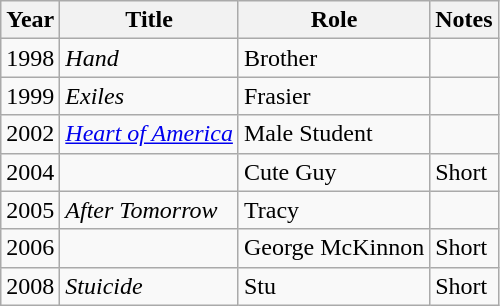<table class="wikitable sortable">
<tr>
<th>Year</th>
<th>Title</th>
<th>Role</th>
<th class="unsortable">Notes</th>
</tr>
<tr>
<td>1998</td>
<td><em>Hand</em></td>
<td>Brother</td>
<td></td>
</tr>
<tr>
<td>1999</td>
<td><em>Exiles</em></td>
<td>Frasier</td>
<td></td>
</tr>
<tr>
<td>2002</td>
<td><em><a href='#'>Heart of America</a></em></td>
<td>Male Student</td>
<td></td>
</tr>
<tr>
<td>2004</td>
<td><em></em></td>
<td>Cute Guy</td>
<td>Short</td>
</tr>
<tr>
<td>2005</td>
<td><em>After Tomorrow</em></td>
<td>Tracy</td>
<td></td>
</tr>
<tr>
<td>2006</td>
<td><em></em></td>
<td>George McKinnon</td>
<td>Short</td>
</tr>
<tr>
<td>2008</td>
<td><em>Stuicide</em></td>
<td>Stu</td>
<td>Short</td>
</tr>
</table>
